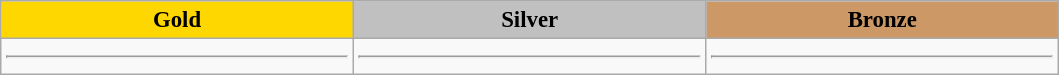<table class="wikitable" style="font-size:95%;">
<tr>
<th style="text-align:center; width:15em; background-color:gold;">Gold</th>
<th style="text-align:center; width:15em; background-color:silver;">Silver</th>
<th style="text-align:center; width:15em; background-color:#CC9966;">Bronze</th>
</tr>
<tr>
<td style="text-align:center; vertical-align:top;"><strong></strong> <hr></td>
<td style="text-align:center; vertical-align:top;"><strong></strong> <hr></td>
<td style="text-align:center; vertical-align:top;"><strong></strong> <hr></td>
</tr>
</table>
